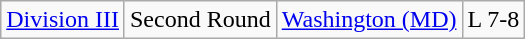<table class="wikitable">
<tr>
<td rowspan="1"><a href='#'>Division III</a></td>
<td>Second Round</td>
<td><a href='#'>Washington (MD)</a></td>
<td>L 7-8</td>
</tr>
</table>
